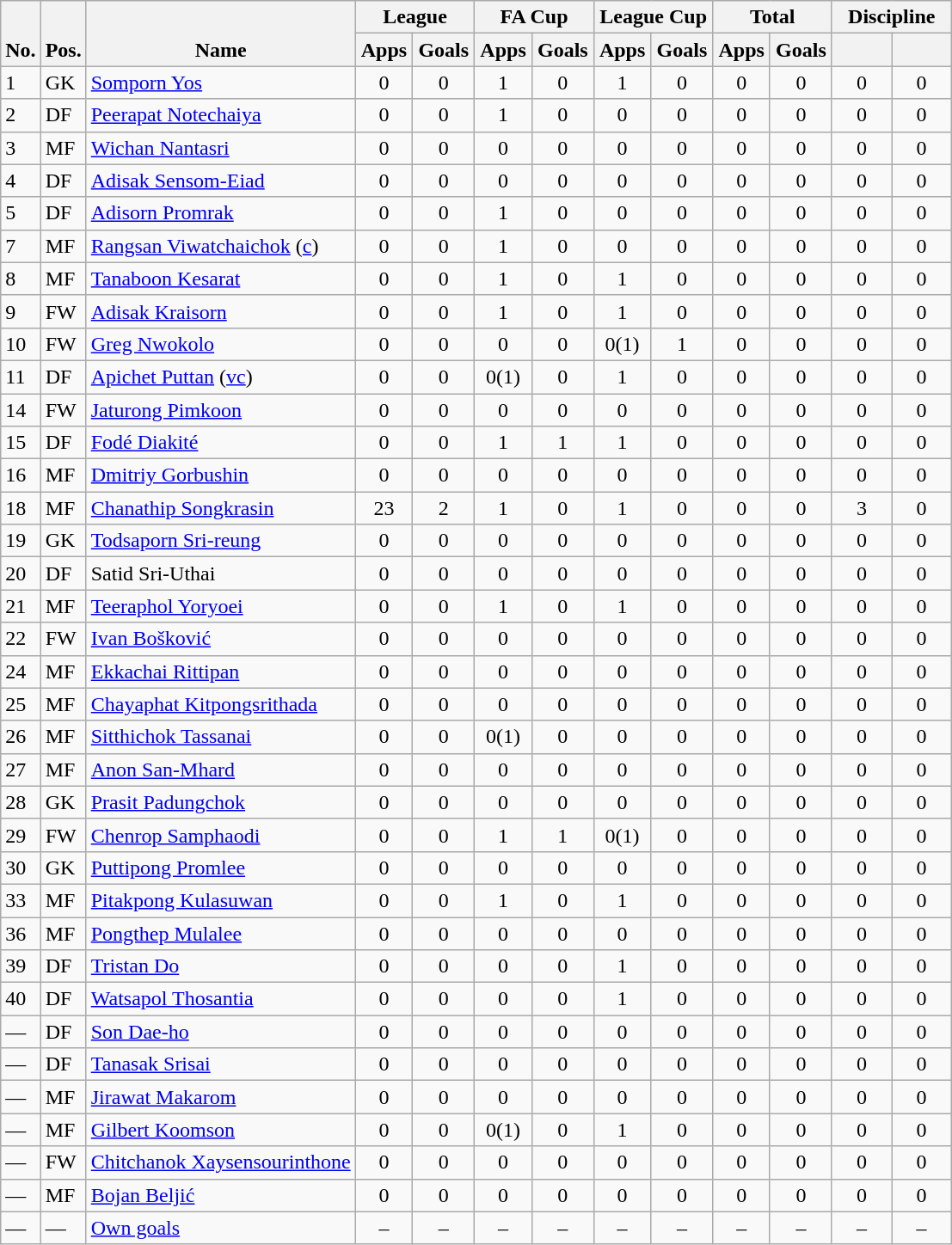<table class="wikitable" style="text-align:center">
<tr>
<th rowspan="2" valign="bottom">No.</th>
<th rowspan="2" valign="bottom">Pos.</th>
<th rowspan="2" valign="bottom">Name</th>
<th colspan="2" width="85">League</th>
<th colspan="2" width="85">FA Cup</th>
<th colspan="2" width="85">League Cup</th>
<th colspan="2" width="85">Total</th>
<th colspan="2" width="85">Discipline</th>
</tr>
<tr>
<th>Apps</th>
<th>Goals</th>
<th>Apps</th>
<th>Goals</th>
<th>Apps</th>
<th>Goals</th>
<th>Apps</th>
<th>Goals</th>
<th></th>
<th></th>
</tr>
<tr>
<td align="left">1</td>
<td align="left">GK</td>
<td align="left"> <a href='#'>Somporn Yos</a></td>
<td>0</td>
<td>0</td>
<td>1</td>
<td>0</td>
<td>1</td>
<td>0</td>
<td>0</td>
<td>0</td>
<td>0</td>
<td>0</td>
</tr>
<tr>
<td align="left">2</td>
<td align="left">DF</td>
<td align="left"> <a href='#'>Peerapat Notechaiya</a></td>
<td>0</td>
<td>0</td>
<td>1</td>
<td>0</td>
<td>0</td>
<td>0</td>
<td>0</td>
<td>0</td>
<td>0</td>
<td>0</td>
</tr>
<tr>
<td align="left">3</td>
<td align="left">MF</td>
<td align="left"> <a href='#'>Wichan Nantasri</a></td>
<td>0</td>
<td>0</td>
<td>0</td>
<td>0</td>
<td>0</td>
<td>0</td>
<td>0</td>
<td>0</td>
<td>0</td>
<td>0</td>
</tr>
<tr>
<td align="left">4</td>
<td align="left">DF</td>
<td align="left"> <a href='#'>Adisak Sensom-Eiad</a></td>
<td>0</td>
<td>0</td>
<td>0</td>
<td>0</td>
<td>0</td>
<td>0</td>
<td>0</td>
<td>0</td>
<td>0</td>
<td>0</td>
</tr>
<tr>
<td align="left">5</td>
<td align="left">DF</td>
<td align="left"> <a href='#'>Adisorn Promrak</a></td>
<td>0</td>
<td>0</td>
<td>1</td>
<td>0</td>
<td>0</td>
<td>0</td>
<td>0</td>
<td>0</td>
<td>0</td>
<td>0</td>
</tr>
<tr>
<td align="left">7</td>
<td align="left">MF</td>
<td align="left"> <a href='#'>Rangsan Viwatchaichok</a> (<a href='#'>c</a>)</td>
<td>0</td>
<td>0</td>
<td>1</td>
<td>0</td>
<td>0</td>
<td>0</td>
<td>0</td>
<td>0</td>
<td>0</td>
<td>0</td>
</tr>
<tr>
<td align="left">8</td>
<td align="left">MF</td>
<td align="left"> <a href='#'>Tanaboon Kesarat</a></td>
<td>0</td>
<td>0</td>
<td>1</td>
<td>0</td>
<td>1</td>
<td>0</td>
<td>0</td>
<td>0</td>
<td>0</td>
<td>0</td>
</tr>
<tr>
<td align="left">9</td>
<td align="left">FW</td>
<td align="left"> <a href='#'>Adisak Kraisorn</a></td>
<td>0</td>
<td>0</td>
<td>1</td>
<td>0</td>
<td>1</td>
<td>0</td>
<td>0</td>
<td>0</td>
<td>0</td>
<td>0</td>
</tr>
<tr>
<td align="left">10</td>
<td align="left">FW</td>
<td align="left"> <a href='#'>Greg Nwokolo</a></td>
<td>0</td>
<td>0</td>
<td>0</td>
<td>0</td>
<td>0(1)</td>
<td>1</td>
<td>0</td>
<td>0</td>
<td>0</td>
<td>0</td>
</tr>
<tr>
<td align="left">11</td>
<td align="left">DF</td>
<td align="left"> <a href='#'>Apichet Puttan</a> (<a href='#'>vc</a>)</td>
<td>0</td>
<td>0</td>
<td>0(1)</td>
<td>0</td>
<td>1</td>
<td>0</td>
<td>0</td>
<td>0</td>
<td>0</td>
<td>0</td>
</tr>
<tr>
<td align="left">14</td>
<td align="left">FW</td>
<td align="left"> <a href='#'>Jaturong Pimkoon</a></td>
<td>0</td>
<td>0</td>
<td>0</td>
<td>0</td>
<td>0</td>
<td>0</td>
<td>0</td>
<td>0</td>
<td>0</td>
<td>0</td>
</tr>
<tr>
<td align="left">15</td>
<td align="left">DF</td>
<td align="left"> <a href='#'>Fodé Diakité</a></td>
<td>0</td>
<td>0</td>
<td>1</td>
<td>1</td>
<td>1</td>
<td>0</td>
<td>0</td>
<td>0</td>
<td>0</td>
<td>0</td>
</tr>
<tr>
<td align="left">16</td>
<td align="left">MF</td>
<td align="left"> <a href='#'>Dmitriy Gorbushin</a></td>
<td>0</td>
<td>0</td>
<td>0</td>
<td>0</td>
<td>0</td>
<td>0</td>
<td>0</td>
<td>0</td>
<td>0</td>
<td>0</td>
</tr>
<tr>
<td align="left">18</td>
<td align="left">MF</td>
<td align="left"> <a href='#'>Chanathip Songkrasin</a></td>
<td>23</td>
<td>2</td>
<td>1</td>
<td>0</td>
<td>1</td>
<td>0</td>
<td>0</td>
<td>0</td>
<td>3</td>
<td>0</td>
</tr>
<tr>
<td align="left">19</td>
<td align="left">GK</td>
<td align="left"> <a href='#'>Todsaporn Sri-reung</a></td>
<td>0</td>
<td>0</td>
<td>0</td>
<td>0</td>
<td>0</td>
<td>0</td>
<td>0</td>
<td>0</td>
<td>0</td>
<td>0</td>
</tr>
<tr>
<td align="left">20</td>
<td align="left">DF</td>
<td align="left"> Satid Sri-Uthai</td>
<td>0</td>
<td>0</td>
<td>0</td>
<td>0</td>
<td>0</td>
<td>0</td>
<td>0</td>
<td>0</td>
<td>0</td>
<td>0</td>
</tr>
<tr>
<td align="left">21</td>
<td align="left">MF</td>
<td align="left"> <a href='#'>Teeraphol Yoryoei</a></td>
<td>0</td>
<td>0</td>
<td>1</td>
<td>0</td>
<td>1</td>
<td>0</td>
<td>0</td>
<td>0</td>
<td>0</td>
<td>0</td>
</tr>
<tr>
<td align="left">22</td>
<td align="left">FW</td>
<td align="left"> <a href='#'>Ivan Bošković</a></td>
<td>0</td>
<td>0</td>
<td>0</td>
<td>0</td>
<td>0</td>
<td>0</td>
<td>0</td>
<td>0</td>
<td>0</td>
<td>0</td>
</tr>
<tr>
<td align="left">24</td>
<td align="left">MF</td>
<td align="left"> <a href='#'>Ekkachai Rittipan</a></td>
<td>0</td>
<td>0</td>
<td>0</td>
<td>0</td>
<td>0</td>
<td>0</td>
<td>0</td>
<td>0</td>
<td>0</td>
<td>0</td>
</tr>
<tr>
<td align="left">25</td>
<td align="left">MF</td>
<td align="left"> <a href='#'>Chayaphat Kitpongsrithada</a></td>
<td>0</td>
<td>0</td>
<td>0</td>
<td>0</td>
<td>0</td>
<td>0</td>
<td>0</td>
<td>0</td>
<td>0</td>
<td>0</td>
</tr>
<tr>
<td align="left">26</td>
<td align="left">MF</td>
<td align="left"> <a href='#'>Sitthichok Tassanai</a></td>
<td>0</td>
<td>0</td>
<td>0(1)</td>
<td>0</td>
<td>0</td>
<td>0</td>
<td>0</td>
<td>0</td>
<td>0</td>
<td>0</td>
</tr>
<tr>
<td align="left">27</td>
<td align="left">MF</td>
<td align="left"> <a href='#'>Anon San-Mhard</a></td>
<td>0</td>
<td>0</td>
<td>0</td>
<td>0</td>
<td>0</td>
<td>0</td>
<td>0</td>
<td>0</td>
<td>0</td>
<td>0</td>
</tr>
<tr>
<td align="left">28</td>
<td align="left">GK</td>
<td align="left"> <a href='#'>Prasit Padungchok</a></td>
<td>0</td>
<td>0</td>
<td>0</td>
<td>0</td>
<td>0</td>
<td>0</td>
<td>0</td>
<td>0</td>
<td>0</td>
<td>0</td>
</tr>
<tr>
<td align="left">29</td>
<td align="left">FW</td>
<td align="left"> <a href='#'>Chenrop Samphaodi</a></td>
<td>0</td>
<td>0</td>
<td>1</td>
<td>1</td>
<td>0(1)</td>
<td>0</td>
<td>0</td>
<td>0</td>
<td>0</td>
<td>0</td>
</tr>
<tr>
<td align="left">30</td>
<td align="left">GK</td>
<td align="left"> <a href='#'>Puttipong Promlee</a></td>
<td>0</td>
<td>0</td>
<td>0</td>
<td>0</td>
<td>0</td>
<td>0</td>
<td>0</td>
<td>0</td>
<td>0</td>
<td>0</td>
</tr>
<tr>
<td align="left">33</td>
<td align="left">MF</td>
<td align="left"> <a href='#'>Pitakpong Kulasuwan</a></td>
<td>0</td>
<td>0</td>
<td>1</td>
<td>0</td>
<td>1</td>
<td>0</td>
<td>0</td>
<td>0</td>
<td>0</td>
<td>0</td>
</tr>
<tr>
<td align="left">36</td>
<td align="left">MF</td>
<td align="left"> <a href='#'>Pongthep Mulalee</a></td>
<td>0</td>
<td>0</td>
<td>0</td>
<td>0</td>
<td>0</td>
<td>0</td>
<td>0</td>
<td>0</td>
<td>0</td>
<td>0</td>
</tr>
<tr>
<td align="left">39</td>
<td align="left">DF</td>
<td align="left"> <a href='#'>Tristan Do</a></td>
<td>0</td>
<td>0</td>
<td>0</td>
<td>0</td>
<td>1</td>
<td>0</td>
<td>0</td>
<td>0</td>
<td>0</td>
<td>0</td>
</tr>
<tr>
<td align="left">40</td>
<td align="left">DF</td>
<td align="left"> <a href='#'>Watsapol Thosantia</a></td>
<td>0</td>
<td>0</td>
<td>0</td>
<td>0</td>
<td>1</td>
<td>0</td>
<td>0</td>
<td>0</td>
<td>0</td>
<td>0</td>
</tr>
<tr>
<td align="left">—</td>
<td align="left">DF</td>
<td align="left"> <a href='#'>Son Dae-ho</a></td>
<td>0</td>
<td>0</td>
<td>0</td>
<td>0</td>
<td>0</td>
<td>0</td>
<td>0</td>
<td>0</td>
<td>0</td>
<td>0</td>
</tr>
<tr>
<td align="left">—</td>
<td align="left">DF</td>
<td align="left"> <a href='#'>Tanasak Srisai</a></td>
<td>0</td>
<td>0</td>
<td>0</td>
<td>0</td>
<td>0</td>
<td>0</td>
<td>0</td>
<td>0</td>
<td>0</td>
<td>0</td>
</tr>
<tr>
<td align="left">—</td>
<td align="left">MF</td>
<td align="left"> <a href='#'>Jirawat Makarom</a></td>
<td>0</td>
<td>0</td>
<td>0</td>
<td>0</td>
<td>0</td>
<td>0</td>
<td>0</td>
<td>0</td>
<td>0</td>
<td>0</td>
</tr>
<tr>
<td align="left">—</td>
<td align="left">MF</td>
<td align="left"> <a href='#'>Gilbert Koomson</a></td>
<td>0</td>
<td>0</td>
<td>0(1)</td>
<td>0</td>
<td>1</td>
<td>0</td>
<td>0</td>
<td>0</td>
<td>0</td>
<td>0</td>
</tr>
<tr>
<td align="left">—</td>
<td align="left">FW</td>
<td align="left"> <a href='#'>Chitchanok Xaysensourinthone</a></td>
<td>0</td>
<td>0</td>
<td>0</td>
<td>0</td>
<td>0</td>
<td>0</td>
<td>0</td>
<td>0</td>
<td>0</td>
<td>0</td>
</tr>
<tr>
<td align="left">—</td>
<td align="left">MF</td>
<td align="left"> <a href='#'>Bojan Beljić</a></td>
<td>0</td>
<td>0</td>
<td>0</td>
<td>0</td>
<td>0</td>
<td>0</td>
<td>0</td>
<td>0</td>
<td>0</td>
<td>0</td>
</tr>
<tr>
<td align="left">—</td>
<td align="left">—</td>
<td align="left"><a href='#'>Own goals</a></td>
<td>–</td>
<td>–</td>
<td>–</td>
<td>–</td>
<td>–</td>
<td>–</td>
<td>–</td>
<td>–</td>
<td>–</td>
<td>–</td>
</tr>
</table>
